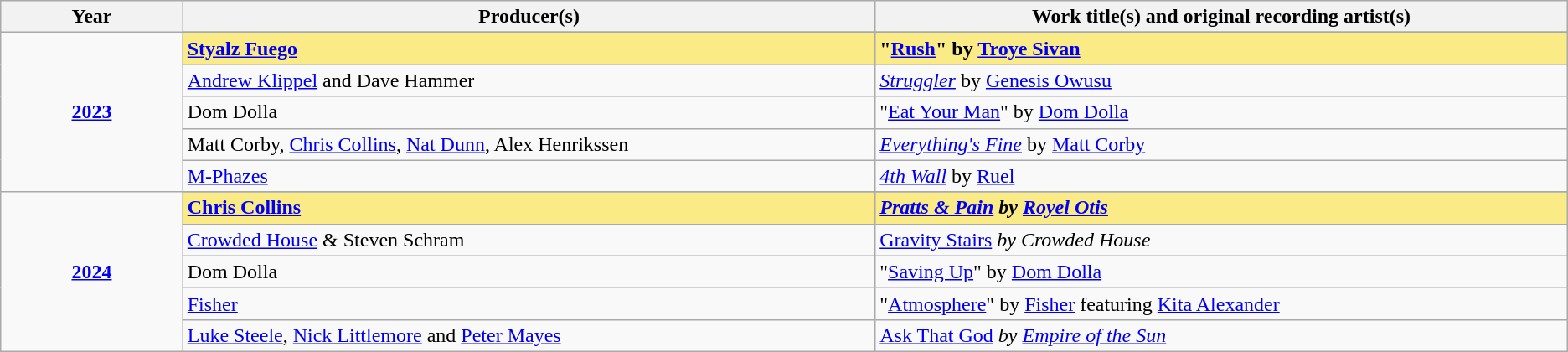<table class="sortable wikitable">
<tr>
<th width="5%">Year</th>
<th width="19%">Producer(s)</th>
<th width="19%">Work title(s) and original recording artist(s)</th>
</tr>
<tr>
<td rowspan="6" align="center"><strong><a href='#'>2023</a></strong><br></td>
</tr>
<tr style="background:#FAEB86">
<td><strong><a href='#'>Styalz Fuego</a></strong></td>
<td><strong>"<a href='#'>Rush</a>" by <a href='#'>Troye Sivan</a></strong></td>
</tr>
<tr>
<td><a href='#'>Andrew Klippel</a> and Dave Hammer</td>
<td><em><a href='#'>Struggler</a></em> by <a href='#'>Genesis Owusu</a></td>
</tr>
<tr>
<td>Dom Dolla</td>
<td>"<a href='#'>Eat Your Man</a>" by <a href='#'>Dom Dolla</a></td>
</tr>
<tr>
<td>Matt Corby, <a href='#'>Chris Collins</a>, <a href='#'>Nat Dunn</a>, Alex Henrikssen</td>
<td><em><a href='#'>Everything's Fine</a></em> by <a href='#'>Matt Corby</a></td>
</tr>
<tr>
<td><a href='#'>M-Phazes</a></td>
<td><em><a href='#'>4th Wall</a></em> by <a href='#'>Ruel</a></td>
</tr>
<tr>
<td rowspan="6" align="center"><strong><a href='#'>2024</a></strong><br></td>
</tr>
<tr style="background:#FAEB86">
<td><strong><a href='#'>Chris Collins</a></strong></td>
<td><strong><em><a href='#'>Pratts & Pain</a><em> by <a href='#'>Royel Otis</a><strong></td>
</tr>
<tr>
<td><a href='#'>Crowded House</a> & Steven Schram</td>
<td></em><a href='#'>Gravity Stairs</a><em> by Crowded House</td>
</tr>
<tr>
<td>Dom Dolla</td>
<td>"<a href='#'>Saving Up</a>" by <a href='#'>Dom Dolla</a></td>
</tr>
<tr>
<td><a href='#'>Fisher</a></td>
<td>"<a href='#'>Atmosphere</a>" by <a href='#'>Fisher</a> featuring <a href='#'>Kita Alexander</a></td>
</tr>
<tr>
<td><a href='#'>Luke Steele</a>, <a href='#'>Nick Littlemore</a> and <a href='#'>Peter Mayes</a></td>
<td></em><a href='#'>Ask That God</a><em> by <a href='#'>Empire of the Sun</a></td>
</tr>
</table>
